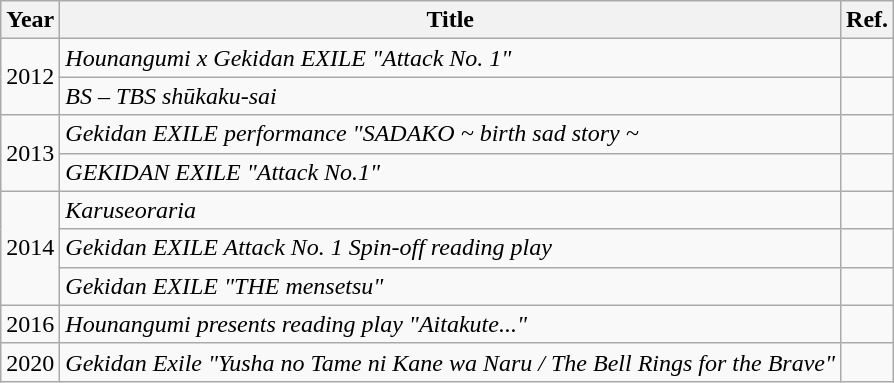<table class="wikitable">
<tr>
<th>Year</th>
<th>Title</th>
<th>Ref.</th>
</tr>
<tr>
<td rowspan="2">2012</td>
<td><em>Hounangumi x Gekidan EXILE "Attack No. 1"</em></td>
<td></td>
</tr>
<tr>
<td><em>BS – TBS shūkaku-sai</em></td>
<td></td>
</tr>
<tr>
<td rowspan="2">2013</td>
<td><em>Gekidan EXILE performance "SADAKO ~ birth sad story ~</em></td>
<td></td>
</tr>
<tr>
<td><em>GEKIDAN EXILE "Attack No.1"</em></td>
<td></td>
</tr>
<tr>
<td rowspan="3">2014</td>
<td><em>Karuseoraria</em></td>
<td></td>
</tr>
<tr>
<td><em>Gekidan EXILE Attack No. 1 Spin-off reading play</em></td>
<td></td>
</tr>
<tr>
<td><em>Gekidan EXILE "THE mensetsu"</em></td>
<td></td>
</tr>
<tr>
<td>2016</td>
<td><em>Hounangumi presents reading play "Aitakute..."</em></td>
<td></td>
</tr>
<tr>
<td>2020</td>
<td><em>Gekidan Exile "Yusha no Tame ni Kane wa Naru / The Bell Rings for the Brave"</em></td>
<td></td>
</tr>
</table>
